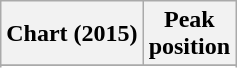<table class="wikitable sortable">
<tr>
<th>Chart (2015)</th>
<th>Peak<br>position</th>
</tr>
<tr>
</tr>
<tr>
</tr>
</table>
